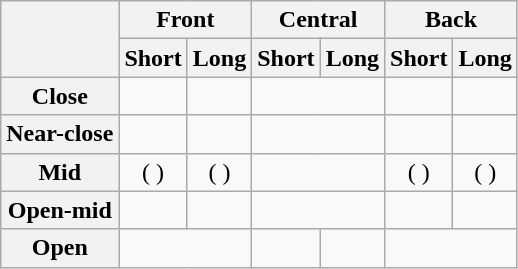<table class="wikitable" style="text-align:center">
<tr>
<th rowspan=2></th>
<th colspan=2>Front</th>
<th colspan=2>Central</th>
<th colspan=2>Back</th>
</tr>
<tr>
<th>Short</th>
<th>Long</th>
<th>Short</th>
<th>Long</th>
<th>Short</th>
<th>Long</th>
</tr>
<tr>
<th>Close</th>
<td> </td>
<td> </td>
<td colspan=2></td>
<td> </td>
<td> </td>
</tr>
<tr>
<th>Near-close</th>
<td> </td>
<td> </td>
<td colspan=2></td>
<td> </td>
<td> </td>
</tr>
<tr>
<th>Mid</th>
<td>( )</td>
<td>( )</td>
<td colspan=2></td>
<td>( )</td>
<td>( )</td>
</tr>
<tr>
<th>Open-mid</th>
<td> </td>
<td> </td>
<td colspan=2></td>
<td> </td>
<td> </td>
</tr>
<tr>
<th>Open</th>
<td colspan=2></td>
<td> </td>
<td> </td>
<td colspan=2></td>
</tr>
</table>
